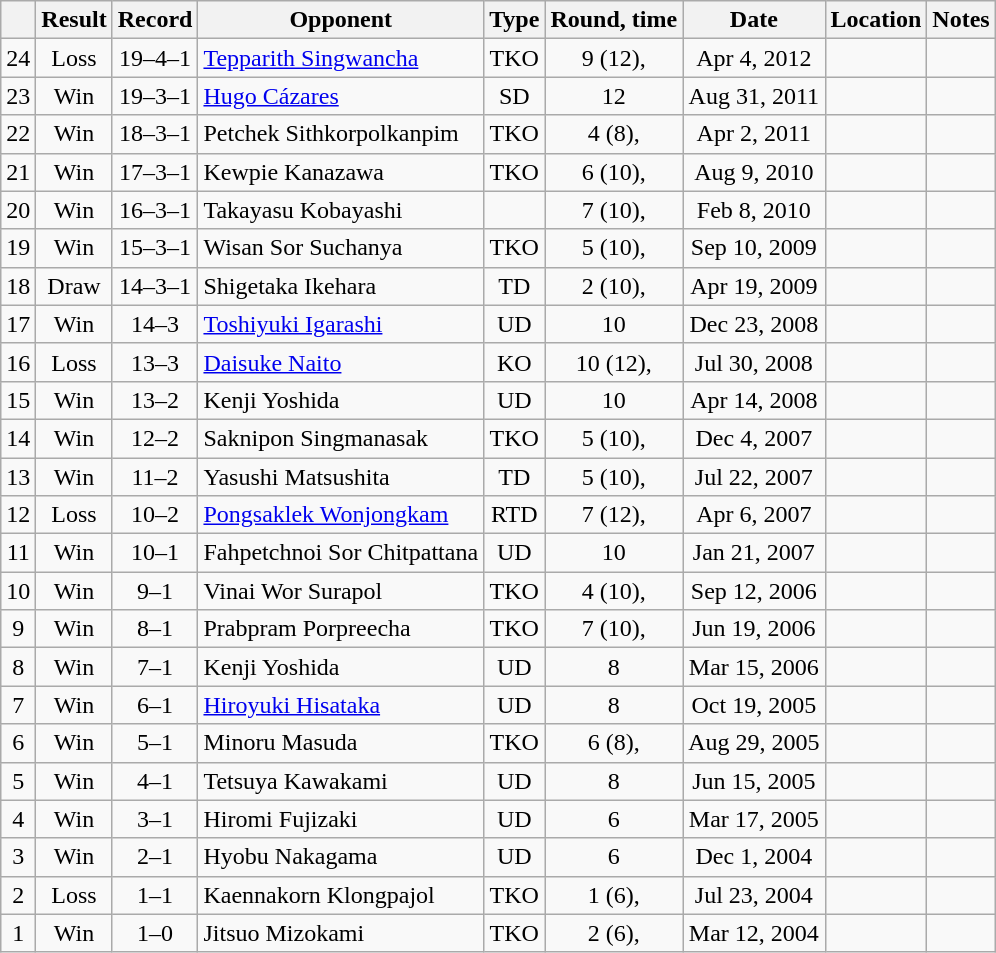<table class=wikitable style=text-align:center>
<tr>
<th></th>
<th>Result</th>
<th>Record</th>
<th>Opponent</th>
<th>Type</th>
<th>Round, time</th>
<th>Date</th>
<th>Location</th>
<th>Notes</th>
</tr>
<tr>
<td>24</td>
<td>Loss</td>
<td>19–4–1</td>
<td align=left><a href='#'>Tepparith Singwancha</a></td>
<td>TKO</td>
<td>9 (12), </td>
<td>Apr 4, 2012</td>
<td align=left></td>
<td align=left></td>
</tr>
<tr>
<td>23</td>
<td>Win</td>
<td>19–3–1</td>
<td align=left><a href='#'>Hugo Cázares</a></td>
<td>SD</td>
<td>12</td>
<td>Aug 31, 2011</td>
<td align=left></td>
<td align=left></td>
</tr>
<tr>
<td>22</td>
<td>Win</td>
<td>18–3–1</td>
<td align=left>Petchek Sithkorpolkanpim</td>
<td>TKO</td>
<td>4 (8), </td>
<td>Apr 2, 2011</td>
<td align=left></td>
<td align=left></td>
</tr>
<tr>
<td>21</td>
<td>Win</td>
<td>17–3–1</td>
<td align=left>Kewpie Kanazawa</td>
<td>TKO</td>
<td>6 (10), </td>
<td>Aug 9, 2010</td>
<td align=left></td>
<td align=left></td>
</tr>
<tr>
<td>20</td>
<td>Win</td>
<td>16–3–1</td>
<td align=left>Takayasu Kobayashi</td>
<td></td>
<td>7 (10), </td>
<td>Feb 8, 2010</td>
<td align=left></td>
<td align=left></td>
</tr>
<tr>
<td>19</td>
<td>Win</td>
<td>15–3–1</td>
<td align=left>Wisan Sor Suchanya</td>
<td>TKO</td>
<td>5 (10), </td>
<td>Sep 10, 2009</td>
<td align=left></td>
<td align=left></td>
</tr>
<tr>
<td>18</td>
<td>Draw</td>
<td>14–3–1</td>
<td align=left>Shigetaka Ikehara</td>
<td>TD</td>
<td>2 (10), </td>
<td>Apr 19, 2009</td>
<td align=left></td>
<td align=left></td>
</tr>
<tr>
<td>17</td>
<td>Win</td>
<td>14–3</td>
<td align=left><a href='#'>Toshiyuki Igarashi</a></td>
<td>UD</td>
<td>10</td>
<td>Dec 23, 2008</td>
<td align=left></td>
<td align=left></td>
</tr>
<tr>
<td>16</td>
<td>Loss</td>
<td>13–3</td>
<td align=left><a href='#'>Daisuke Naito</a></td>
<td>KO</td>
<td>10 (12), </td>
<td>Jul 30, 2008</td>
<td align=left></td>
<td align=left></td>
</tr>
<tr>
<td>15</td>
<td>Win</td>
<td>13–2</td>
<td align=left>Kenji Yoshida</td>
<td>UD</td>
<td>10</td>
<td>Apr 14, 2008</td>
<td align=left></td>
<td align=left></td>
</tr>
<tr>
<td>14</td>
<td>Win</td>
<td>12–2</td>
<td align=left>Saknipon Singmanasak</td>
<td>TKO</td>
<td>5 (10), </td>
<td>Dec 4, 2007</td>
<td align=left></td>
<td align=left></td>
</tr>
<tr>
<td>13</td>
<td>Win</td>
<td>11–2</td>
<td align=left>Yasushi Matsushita</td>
<td>TD</td>
<td>5 (10), </td>
<td>Jul 22, 2007</td>
<td align=left></td>
<td align=left></td>
</tr>
<tr>
<td>12</td>
<td>Loss</td>
<td>10–2</td>
<td align=left><a href='#'>Pongsaklek Wonjongkam</a></td>
<td>RTD</td>
<td>7 (12), </td>
<td>Apr 6, 2007</td>
<td align=left></td>
<td align=left></td>
</tr>
<tr>
<td>11</td>
<td>Win</td>
<td>10–1</td>
<td align=left>Fahpetchnoi Sor Chitpattana</td>
<td>UD</td>
<td>10</td>
<td>Jan 21, 2007</td>
<td align=left></td>
<td align=left></td>
</tr>
<tr>
<td>10</td>
<td>Win</td>
<td>9–1</td>
<td align=left>Vinai Wor Surapol</td>
<td>TKO</td>
<td>4 (10), </td>
<td>Sep 12, 2006</td>
<td align=left></td>
<td align=left></td>
</tr>
<tr>
<td>9</td>
<td>Win</td>
<td>8–1</td>
<td align=left>Prabpram Porpreecha</td>
<td>TKO</td>
<td>7 (10), </td>
<td>Jun 19, 2006</td>
<td align=left></td>
<td align=left></td>
</tr>
<tr>
<td>8</td>
<td>Win</td>
<td>7–1</td>
<td align=left>Kenji Yoshida</td>
<td>UD</td>
<td>8</td>
<td>Mar 15, 2006</td>
<td align=left></td>
<td align=left></td>
</tr>
<tr>
<td>7</td>
<td>Win</td>
<td>6–1</td>
<td align=left><a href='#'>Hiroyuki Hisataka</a></td>
<td>UD</td>
<td>8</td>
<td>Oct 19, 2005</td>
<td align=left></td>
<td align=left></td>
</tr>
<tr>
<td>6</td>
<td>Win</td>
<td>5–1</td>
<td align=left>Minoru Masuda</td>
<td>TKO</td>
<td>6 (8), </td>
<td>Aug 29, 2005</td>
<td align=left></td>
<td align=left></td>
</tr>
<tr>
<td>5</td>
<td>Win</td>
<td>4–1</td>
<td align=left>Tetsuya Kawakami</td>
<td>UD</td>
<td>8</td>
<td>Jun 15, 2005</td>
<td align=left></td>
<td align=left></td>
</tr>
<tr>
<td>4</td>
<td>Win</td>
<td>3–1</td>
<td align=left>Hiromi Fujizaki</td>
<td>UD</td>
<td>6</td>
<td>Mar 17, 2005</td>
<td align=left></td>
<td align=left></td>
</tr>
<tr>
<td>3</td>
<td>Win</td>
<td>2–1</td>
<td align=left>Hyobu Nakagama</td>
<td>UD</td>
<td>6</td>
<td>Dec 1, 2004</td>
<td align=left></td>
<td align=left></td>
</tr>
<tr>
<td>2</td>
<td>Loss</td>
<td>1–1</td>
<td align=left>Kaennakorn Klongpajol</td>
<td>TKO</td>
<td>1 (6), </td>
<td>Jul 23, 2004</td>
<td align=left></td>
<td align=left></td>
</tr>
<tr>
<td>1</td>
<td>Win</td>
<td>1–0</td>
<td align=left>Jitsuo Mizokami</td>
<td>TKO</td>
<td>2 (6), </td>
<td>Mar 12, 2004</td>
<td align=left></td>
<td align=left></td>
</tr>
</table>
